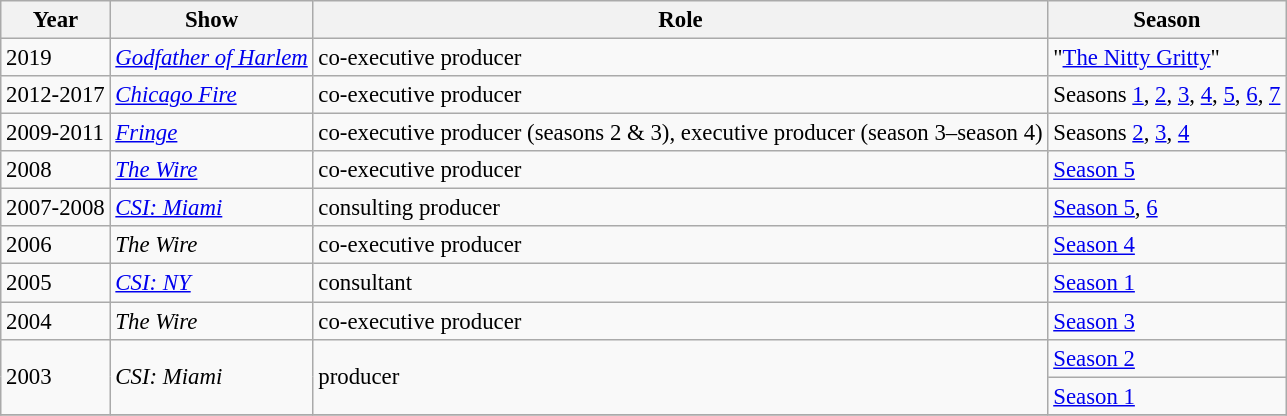<table class="wikitable" style="font-size: 95%;">
<tr>
<th>Year</th>
<th>Show</th>
<th>Role</th>
<th>Season</th>
</tr>
<tr>
<td>2019</td>
<td><em><a href='#'>Godfather of Harlem</a></em></td>
<td>co-executive producer</td>
<td>"<a href='#'>The Nitty Gritty</a>"</td>
</tr>
<tr>
<td>2012-2017</td>
<td><em><a href='#'>Chicago Fire</a></em></td>
<td>co-executive producer</td>
<td>Seasons <a href='#'>1</a>, <a href='#'>2</a>, <a href='#'>3</a>, <a href='#'>4</a>, <a href='#'>5</a>, <a href='#'>6</a>, <a href='#'>7</a></td>
</tr>
<tr>
<td>2009-2011</td>
<td rowspan=2><em><a href='#'>Fringe</a></em></td>
<td rowspan=2>co-executive producer (seasons 2 & 3), executive producer (season 3–season 4)</td>
<td rowspan=2>Seasons <a href='#'>2</a>, <a href='#'>3</a>, <a href='#'>4</a></td>
</tr>
<tr>
<td rowspan=2>2008</td>
</tr>
<tr>
<td><em><a href='#'>The Wire</a></em></td>
<td>co-executive producer</td>
<td><a href='#'>Season 5</a></td>
</tr>
<tr>
<td>2007-2008</td>
<td rowspan=2><em><a href='#'>CSI: Miami</a></em></td>
<td rowspan=2>consulting producer</td>
<td rowspan=2><a href='#'>Season 5</a>, <a href='#'>6</a></td>
</tr>
<tr>
<td rowspan=2>2006</td>
</tr>
<tr>
<td><em>The Wire</em></td>
<td>co-executive producer</td>
<td><a href='#'>Season 4</a></td>
</tr>
<tr>
<td>2005</td>
<td><em><a href='#'>CSI: NY</a></em></td>
<td>consultant</td>
<td><a href='#'>Season 1</a></td>
</tr>
<tr>
<td rowspan=2>2004</td>
<td><em>The Wire</em></td>
<td>co-executive producer</td>
<td><a href='#'>Season 3</a></td>
</tr>
<tr>
<td rowspan=3><em>CSI: Miami</em></td>
<td rowspan=3>producer</td>
<td rowspan=2><a href='#'>Season 2</a></td>
</tr>
<tr>
<td rowspan=2>2003</td>
</tr>
<tr>
<td><a href='#'>Season 1</a></td>
</tr>
<tr>
</tr>
</table>
